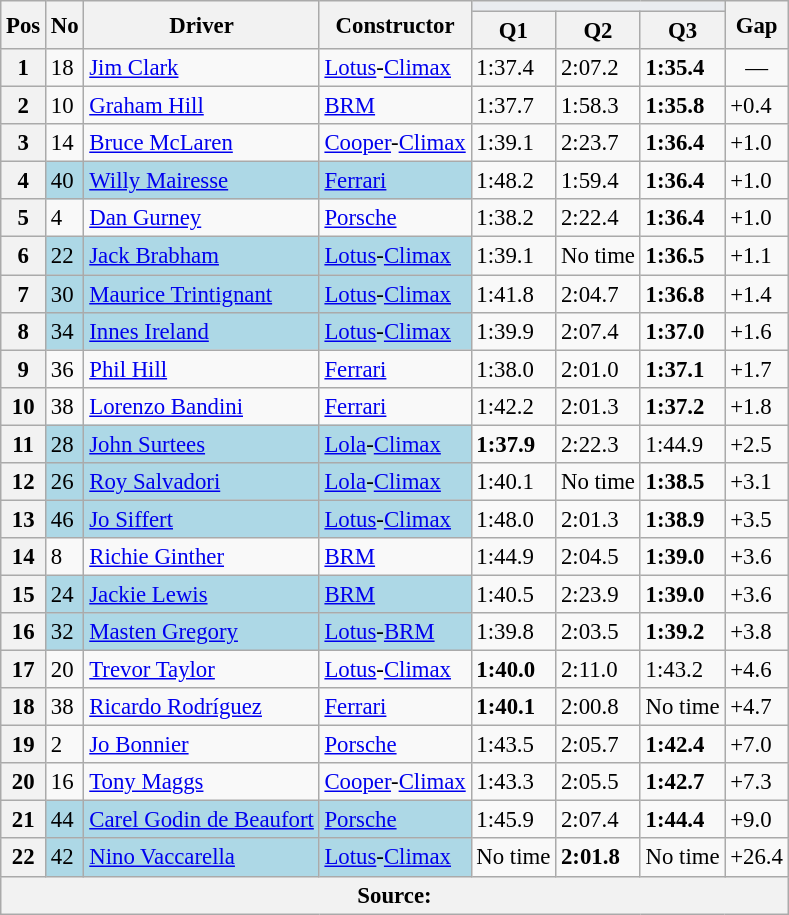<table class="wikitable sortable" style="font-size: 95%;">
<tr>
<th rowspan="2">Pos</th>
<th rowspan="2">No</th>
<th rowspan="2">Driver</th>
<th rowspan="2">Constructor</th>
<th colspan="3" style="background:#eaecf0; text-align:center;"></th>
<th rowspan="2">Gap</th>
</tr>
<tr>
<th>Q1</th>
<th>Q2</th>
<th>Q3</th>
</tr>
<tr>
<th>1</th>
<td>18</td>
<td> <a href='#'>Jim Clark</a></td>
<td><a href='#'>Lotus</a>-<a href='#'>Climax</a></td>
<td>1:37.4</td>
<td>2:07.2</td>
<td><strong>1:35.4</strong></td>
<td align="center">—</td>
</tr>
<tr>
<th>2</th>
<td>10</td>
<td> <a href='#'>Graham Hill</a></td>
<td><a href='#'>BRM</a></td>
<td>1:37.7</td>
<td>1:58.3</td>
<td><strong>1:35.8</strong></td>
<td>+0.4</td>
</tr>
<tr>
<th>3</th>
<td>14</td>
<td> <a href='#'>Bruce McLaren</a></td>
<td><a href='#'>Cooper</a>-<a href='#'>Climax</a></td>
<td>1:39.1</td>
<td>2:23.7</td>
<td><strong>1:36.4</strong></td>
<td>+1.0</td>
</tr>
<tr>
<th>4</th>
<td style="background:lightblue">40</td>
<td style="background:lightblue"> <a href='#'>Willy Mairesse</a></td>
<td style="background:lightblue"><a href='#'>Ferrari</a></td>
<td>1:48.2</td>
<td>1:59.4</td>
<td><strong>1:36.4</strong></td>
<td>+1.0</td>
</tr>
<tr>
<th>5</th>
<td>4</td>
<td> <a href='#'>Dan Gurney</a></td>
<td><a href='#'>Porsche</a></td>
<td>1:38.2</td>
<td>2:22.4</td>
<td><strong>1:36.4</strong></td>
<td>+1.0</td>
</tr>
<tr>
<th>6</th>
<td style="background:lightblue">22</td>
<td style="background:lightblue"> <a href='#'>Jack Brabham</a></td>
<td style="background:lightblue"><a href='#'>Lotus</a>-<a href='#'>Climax</a></td>
<td>1:39.1</td>
<td>No time</td>
<td><strong>1:36.5</strong></td>
<td>+1.1</td>
</tr>
<tr>
<th>7</th>
<td style="background:lightblue">30</td>
<td style="background:lightblue"> <a href='#'>Maurice Trintignant</a></td>
<td style="background:lightblue"><a href='#'>Lotus</a>-<a href='#'>Climax</a></td>
<td>1:41.8</td>
<td>2:04.7</td>
<td><strong>1:36.8</strong></td>
<td>+1.4</td>
</tr>
<tr>
<th>8</th>
<td style="background:lightblue">34</td>
<td style="background:lightblue"> <a href='#'>Innes Ireland</a></td>
<td style="background:lightblue"><a href='#'>Lotus</a>-<a href='#'>Climax</a></td>
<td>1:39.9</td>
<td>2:07.4</td>
<td><strong>1:37.0</strong></td>
<td>+1.6</td>
</tr>
<tr>
<th>9</th>
<td>36</td>
<td> <a href='#'>Phil Hill</a></td>
<td><a href='#'>Ferrari</a></td>
<td>1:38.0</td>
<td>2:01.0</td>
<td><strong>1:37.1</strong></td>
<td>+1.7</td>
</tr>
<tr>
<th>10</th>
<td>38</td>
<td> <a href='#'>Lorenzo Bandini</a></td>
<td><a href='#'>Ferrari</a></td>
<td>1:42.2</td>
<td>2:01.3</td>
<td><strong>1:37.2</strong></td>
<td>+1.8</td>
</tr>
<tr>
<th>11</th>
<td style="background:lightblue">28</td>
<td style="background:lightblue"> <a href='#'>John Surtees</a></td>
<td style="background:lightblue"><a href='#'>Lola</a>-<a href='#'>Climax</a></td>
<td><strong>1:37.9</strong></td>
<td>2:22.3</td>
<td>1:44.9</td>
<td>+2.5</td>
</tr>
<tr>
<th>12</th>
<td style="background:lightblue">26</td>
<td style="background:lightblue"> <a href='#'>Roy Salvadori</a></td>
<td style="background:lightblue"><a href='#'>Lola</a>-<a href='#'>Climax</a></td>
<td>1:40.1</td>
<td>No time</td>
<td><strong>1:38.5</strong></td>
<td>+3.1</td>
</tr>
<tr>
<th>13</th>
<td style="background:lightblue">46</td>
<td style="background:lightblue"> <a href='#'>Jo Siffert</a></td>
<td style="background:lightblue"><a href='#'>Lotus</a>-<a href='#'>Climax</a></td>
<td>1:48.0</td>
<td>2:01.3</td>
<td><strong>1:38.9</strong></td>
<td>+3.5</td>
</tr>
<tr>
<th>14</th>
<td>8</td>
<td> <a href='#'>Richie Ginther</a></td>
<td><a href='#'>BRM</a></td>
<td>1:44.9</td>
<td>2:04.5</td>
<td><strong>1:39.0</strong></td>
<td>+3.6</td>
</tr>
<tr>
<th>15</th>
<td style="background:lightblue">24</td>
<td style="background:lightblue"> <a href='#'>Jackie Lewis</a></td>
<td style="background:lightblue"><a href='#'>BRM</a></td>
<td>1:40.5</td>
<td>2:23.9</td>
<td><strong>1:39.0</strong></td>
<td>+3.6</td>
</tr>
<tr>
<th>16</th>
<td style="background:lightblue">32</td>
<td style="background:lightblue"> <a href='#'>Masten Gregory</a></td>
<td style="background:lightblue"><a href='#'>Lotus</a>-<a href='#'>BRM</a></td>
<td>1:39.8</td>
<td>2:03.5</td>
<td><strong>1:39.2</strong></td>
<td>+3.8</td>
</tr>
<tr>
<th>17</th>
<td>20</td>
<td> <a href='#'>Trevor Taylor</a></td>
<td><a href='#'>Lotus</a>-<a href='#'>Climax</a></td>
<td><strong>1:40.0</strong></td>
<td>2:11.0</td>
<td>1:43.2</td>
<td>+4.6</td>
</tr>
<tr>
<th>18</th>
<td>38</td>
<td> <a href='#'>Ricardo Rodríguez</a></td>
<td><a href='#'>Ferrari</a></td>
<td><strong>1:40.1</strong></td>
<td>2:00.8</td>
<td>No time</td>
<td>+4.7</td>
</tr>
<tr>
<th>19</th>
<td>2</td>
<td> <a href='#'>Jo Bonnier</a></td>
<td><a href='#'>Porsche</a></td>
<td>1:43.5</td>
<td>2:05.7</td>
<td><strong>1:42.4</strong></td>
<td>+7.0</td>
</tr>
<tr>
<th>20</th>
<td>16</td>
<td> <a href='#'>Tony Maggs</a></td>
<td><a href='#'>Cooper</a>-<a href='#'>Climax</a></td>
<td>1:43.3</td>
<td>2:05.5</td>
<td><strong>1:42.7</strong></td>
<td>+7.3</td>
</tr>
<tr>
<th>21</th>
<td style="background:lightblue">44</td>
<td style="background:lightblue"> <a href='#'>Carel Godin de Beaufort</a></td>
<td style="background:lightblue"><a href='#'>Porsche</a></td>
<td>1:45.9</td>
<td>2:07.4</td>
<td><strong>1:44.4</strong></td>
<td>+9.0</td>
</tr>
<tr>
<th>22</th>
<td style="background:lightblue">42</td>
<td style="background:lightblue"> <a href='#'>Nino Vaccarella</a></td>
<td style="background:lightblue"><a href='#'>Lotus</a>-<a href='#'>Climax</a></td>
<td>No time</td>
<td><strong>2:01.8</strong></td>
<td>No time</td>
<td>+26.4</td>
</tr>
<tr>
<th colspan="8">Source:</th>
</tr>
</table>
